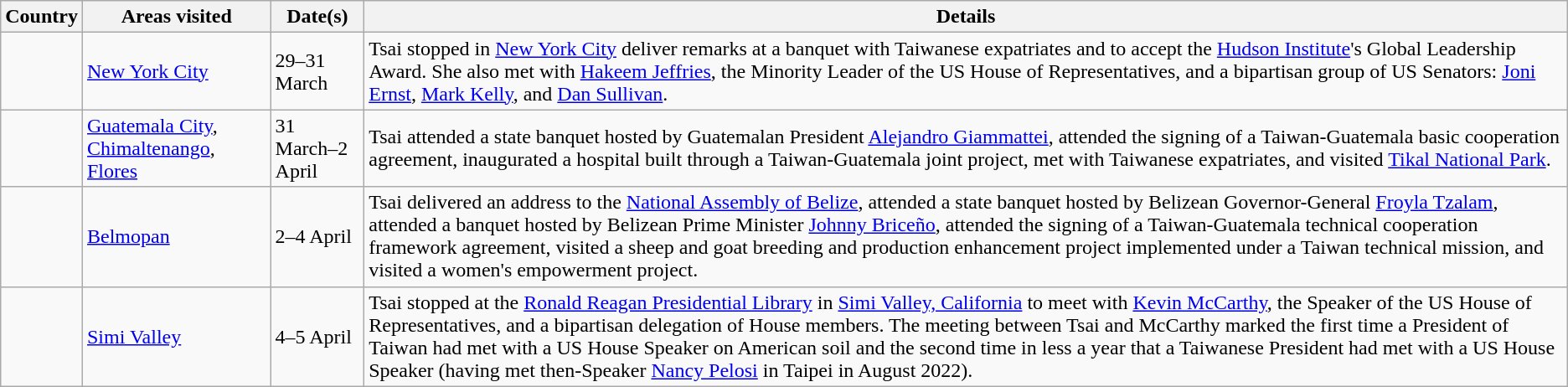<table class="wikitable sortable">
<tr>
<th>Country</th>
<th>Areas visited</th>
<th>Date(s)</th>
<th>Details</th>
</tr>
<tr>
<td></td>
<td><a href='#'>New York City</a></td>
<td>29–31 March</td>
<td>Tsai stopped in <a href='#'>New York City</a> deliver remarks at a banquet with Taiwanese expatriates and to accept the <a href='#'>Hudson Institute</a>'s Global Leadership Award. She also met with <a href='#'>Hakeem Jeffries</a>, the Minority Leader of the US House of Representatives, and a bipartisan group of US Senators: <a href='#'>Joni Ernst</a>, <a href='#'>Mark Kelly</a>, and <a href='#'>Dan Sullivan</a>.</td>
</tr>
<tr>
<td></td>
<td><a href='#'>Guatemala City</a>, <a href='#'>Chimaltenango</a>, <a href='#'>Flores</a></td>
<td>31 March–2 April</td>
<td>Tsai attended a state banquet hosted by Guatemalan President <a href='#'>Alejandro Giammattei</a>, attended the signing of a Taiwan-Guatemala basic cooperation agreement, inaugurated a hospital built through a Taiwan-Guatemala joint project, met with Taiwanese expatriates, and visited <a href='#'>Tikal National Park</a>.</td>
</tr>
<tr>
<td></td>
<td><a href='#'>Belmopan</a></td>
<td>2–4 April</td>
<td>Tsai delivered an address to the <a href='#'>National Assembly of Belize</a>, attended a state banquet hosted by Belizean Governor-General <a href='#'>Froyla Tzalam</a>, attended a banquet hosted by Belizean Prime Minister <a href='#'>Johnny Briceño</a>, attended the signing of a Taiwan-Guatemala technical cooperation framework agreement, visited a sheep and goat breeding and production enhancement project implemented under a Taiwan technical mission, and visited a women's empowerment project.</td>
</tr>
<tr>
<td></td>
<td><a href='#'>Simi Valley</a></td>
<td>4–5 April</td>
<td>Tsai stopped at the <a href='#'>Ronald Reagan Presidential Library</a> in <a href='#'>Simi Valley, California</a> to meet with <a href='#'>Kevin McCarthy</a>, the Speaker of the US House of Representatives, and a bipartisan delegation of House members.  The meeting between Tsai and McCarthy marked the first time a President of Taiwan had met with a US House Speaker on American soil and the second time in less a year that a Taiwanese President had met with a US House Speaker (having met then-Speaker <a href='#'>Nancy Pelosi</a> in Taipei in August 2022).</td>
</tr>
</table>
